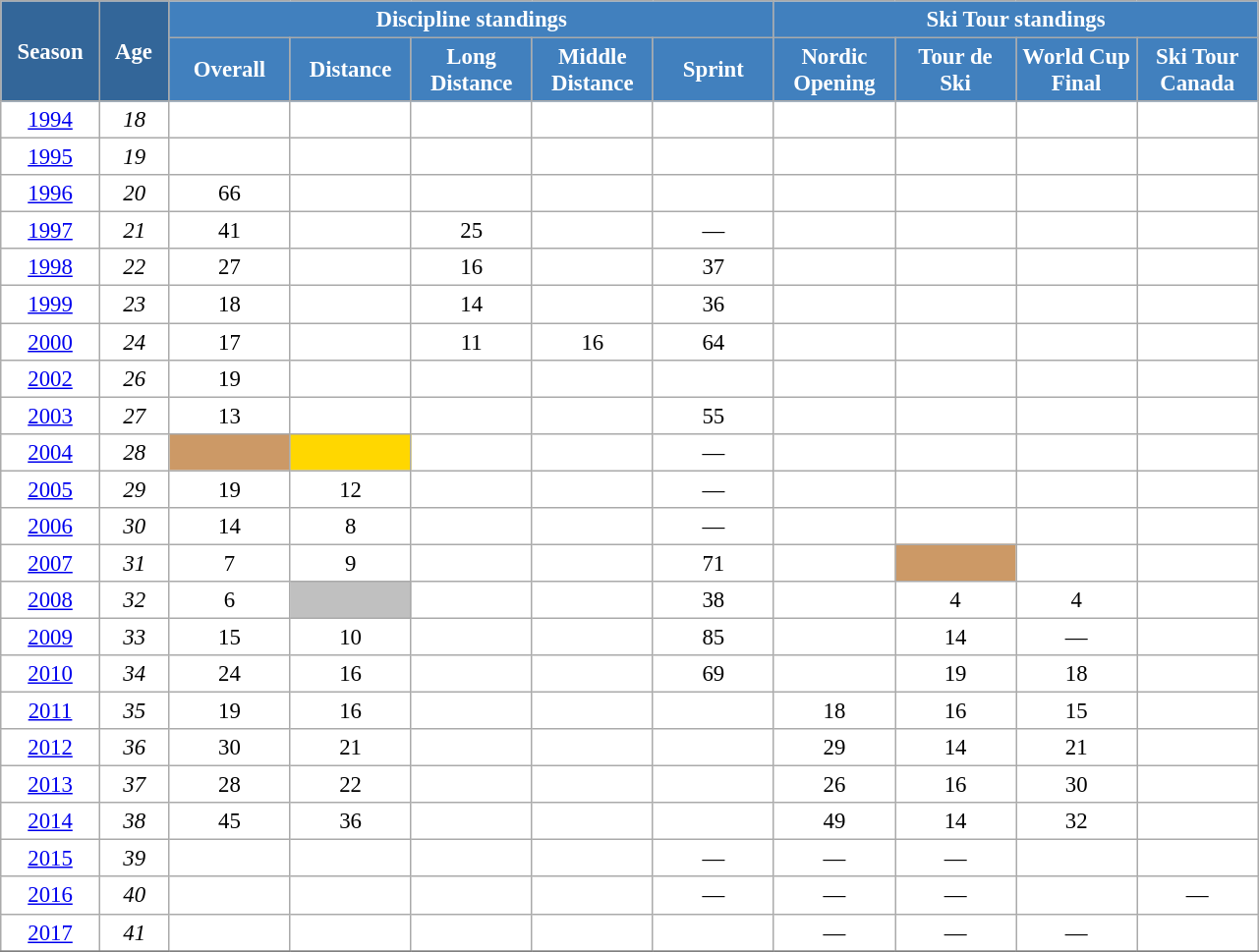<table class="wikitable" style="font-size:95%; text-align:center; border:grey solid 1px; border-collapse:collapse; background:#ffffff;">
<tr>
<th style="background-color:#369; color:white; width:60px;" rowspan="2"> Season </th>
<th style="background-color:#369; color:white; width:40px;" rowspan="2"> Age </th>
<th style="background-color:#4180be; color:white;" colspan="5">Discipline standings</th>
<th style="background-color:#4180be; color:white;" colspan="4">Ski Tour standings</th>
</tr>
<tr>
<th style="background-color:#4180be; color:white; width:75px;">Overall</th>
<th style="background-color:#4180be; color:white; width:75px;">Distance</th>
<th style="background-color:#4180be; color:white; width:75px;">Long Distance</th>
<th style="background-color:#4180be; color:white; width:75px;">Middle Distance</th>
<th style="background-color:#4180be; color:white; width:75px;">Sprint</th>
<th style="background-color:#4180be; color:white; width:75px;">Nordic<br>Opening</th>
<th style="background-color:#4180be; color:white; width:75px;">Tour de<br>Ski</th>
<th style="background-color:#4180be; color:white; width:75px;">World Cup<br>Final</th>
<th style="background-color:#4180be; color:white; width:75px;">Ski Tour<br>Canada</th>
</tr>
<tr>
<td><a href='#'>1994</a></td>
<td><em>18</em></td>
<td></td>
<td></td>
<td></td>
<td></td>
<td></td>
<td></td>
<td></td>
<td></td>
<td></td>
</tr>
<tr>
<td><a href='#'>1995</a></td>
<td><em>19</em></td>
<td></td>
<td></td>
<td></td>
<td></td>
<td></td>
<td></td>
<td></td>
<td></td>
<td></td>
</tr>
<tr>
<td><a href='#'>1996</a></td>
<td><em>20</em></td>
<td>66</td>
<td></td>
<td></td>
<td></td>
<td></td>
<td></td>
<td></td>
<td></td>
<td></td>
</tr>
<tr>
<td><a href='#'>1997</a></td>
<td><em>21</em></td>
<td>41</td>
<td></td>
<td>25</td>
<td></td>
<td>—</td>
<td></td>
<td></td>
<td></td>
<td></td>
</tr>
<tr>
<td><a href='#'>1998</a></td>
<td><em>22</em></td>
<td>27</td>
<td></td>
<td>16</td>
<td></td>
<td>37</td>
<td></td>
<td></td>
<td></td>
<td></td>
</tr>
<tr>
<td><a href='#'>1999</a></td>
<td><em>23</em></td>
<td>18</td>
<td></td>
<td>14</td>
<td></td>
<td>36</td>
<td></td>
<td></td>
<td></td>
<td></td>
</tr>
<tr>
<td><a href='#'>2000</a></td>
<td><em>24</em></td>
<td>17</td>
<td></td>
<td>11</td>
<td>16</td>
<td>64</td>
<td></td>
<td></td>
<td></td>
<td></td>
</tr>
<tr>
<td><a href='#'>2002</a></td>
<td><em>26</em></td>
<td>19</td>
<td></td>
<td></td>
<td></td>
<td></td>
<td></td>
<td></td>
<td></td>
<td></td>
</tr>
<tr>
<td><a href='#'>2003</a></td>
<td><em>27</em></td>
<td>13</td>
<td></td>
<td></td>
<td></td>
<td>55</td>
<td></td>
<td></td>
<td></td>
<td></td>
</tr>
<tr>
<td><a href='#'>2004</a></td>
<td><em>28</em></td>
<td bgcolor="cc9966"></td>
<td style="background:gold;"></td>
<td></td>
<td></td>
<td>—</td>
<td></td>
<td></td>
<td></td>
<td></td>
</tr>
<tr>
<td><a href='#'>2005</a></td>
<td><em>29</em></td>
<td>19</td>
<td>12</td>
<td></td>
<td></td>
<td>—</td>
<td></td>
<td></td>
<td></td>
<td></td>
</tr>
<tr>
<td><a href='#'>2006</a></td>
<td><em>30</em></td>
<td>14</td>
<td>8</td>
<td></td>
<td></td>
<td>—</td>
<td></td>
<td></td>
<td></td>
<td></td>
</tr>
<tr>
<td><a href='#'>2007</a></td>
<td><em>31</em></td>
<td>7</td>
<td>9</td>
<td></td>
<td></td>
<td>71</td>
<td></td>
<td bgcolor="cc9966"></td>
<td></td>
<td></td>
</tr>
<tr>
<td><a href='#'>2008</a></td>
<td><em>32</em></td>
<td>6</td>
<td style="background:silver;"></td>
<td></td>
<td></td>
<td>38</td>
<td></td>
<td>4</td>
<td>4</td>
<td></td>
</tr>
<tr>
<td><a href='#'>2009</a></td>
<td><em>33</em></td>
<td>15</td>
<td>10</td>
<td></td>
<td></td>
<td>85</td>
<td></td>
<td>14</td>
<td>—</td>
<td></td>
</tr>
<tr>
<td><a href='#'>2010</a></td>
<td><em>34</em></td>
<td>24</td>
<td>16</td>
<td></td>
<td></td>
<td>69</td>
<td></td>
<td>19</td>
<td>18</td>
<td></td>
</tr>
<tr>
<td><a href='#'>2011</a></td>
<td><em>35</em></td>
<td>19</td>
<td>16</td>
<td></td>
<td></td>
<td></td>
<td>18</td>
<td>16</td>
<td>15</td>
<td></td>
</tr>
<tr>
<td><a href='#'>2012</a></td>
<td><em>36</em></td>
<td>30</td>
<td>21</td>
<td></td>
<td></td>
<td></td>
<td>29</td>
<td>14</td>
<td>21</td>
<td></td>
</tr>
<tr>
<td><a href='#'>2013</a></td>
<td><em>37</em></td>
<td>28</td>
<td>22</td>
<td></td>
<td></td>
<td></td>
<td>26</td>
<td>16</td>
<td>30</td>
<td></td>
</tr>
<tr>
<td><a href='#'>2014</a></td>
<td><em>38</em></td>
<td>45</td>
<td>36</td>
<td></td>
<td></td>
<td></td>
<td>49</td>
<td>14</td>
<td>32</td>
<td></td>
</tr>
<tr>
<td><a href='#'>2015</a></td>
<td><em>39</em></td>
<td></td>
<td></td>
<td></td>
<td></td>
<td>—</td>
<td>—</td>
<td>—</td>
<td></td>
<td></td>
</tr>
<tr>
<td><a href='#'>2016</a></td>
<td><em>40</em></td>
<td></td>
<td></td>
<td></td>
<td></td>
<td>—</td>
<td>—</td>
<td>—</td>
<td></td>
<td>—</td>
</tr>
<tr>
<td><a href='#'>2017</a></td>
<td><em>41</em></td>
<td></td>
<td></td>
<td></td>
<td></td>
<td></td>
<td>—</td>
<td>—</td>
<td>—</td>
<td></td>
</tr>
<tr>
</tr>
</table>
